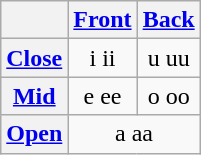<table class="wikitable">
<tr>
<th></th>
<th><a href='#'>Front</a></th>
<th><a href='#'>Back</a></th>
</tr>
<tr>
<th><a href='#'>Close</a></th>
<td align=center>i ii</td>
<td align=center>u uu</td>
</tr>
<tr>
<th><a href='#'>Mid</a></th>
<td align=center>e ee</td>
<td align=center>o oo</td>
</tr>
<tr>
<th><a href='#'>Open</a></th>
<td align=center colspan=2>a aa</td>
</tr>
</table>
